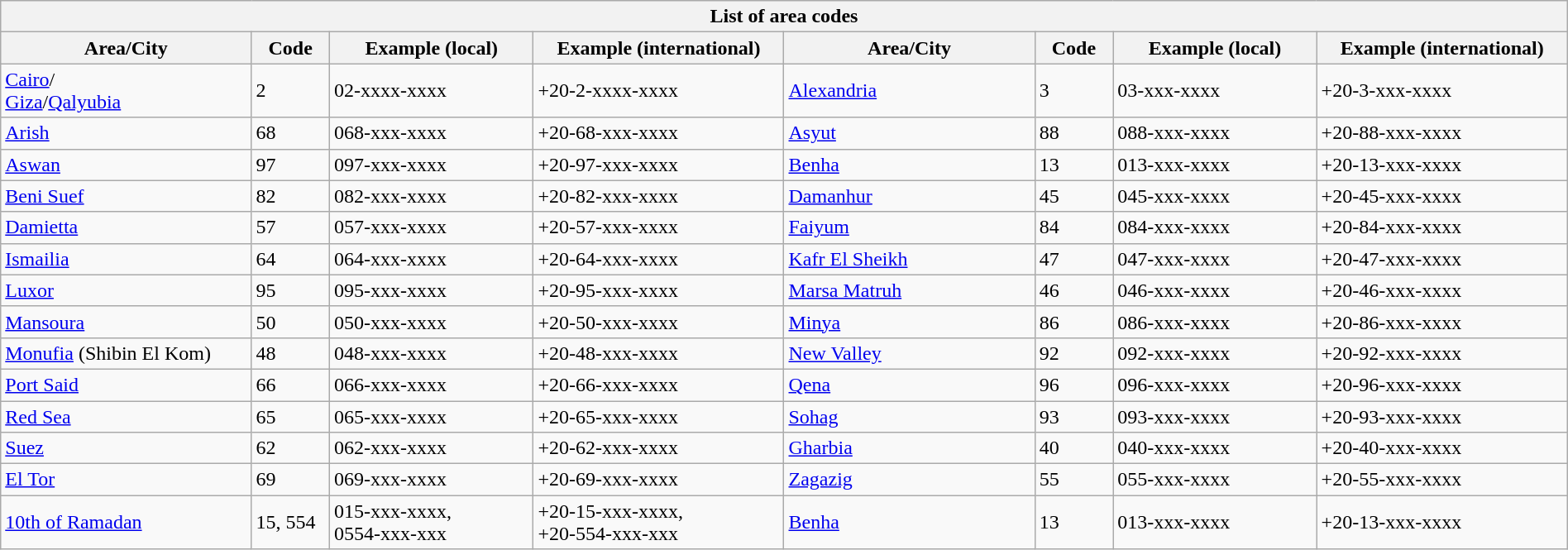<table border="1" class="wikitable" width="100%" style="margin-bottom: 10px;">
<tr>
<th align="center" colspan="8">List of area codes</th>
</tr>
<tr>
<th width="16%">Area/City</th>
<th width="5%">Code</th>
<th width="13%">Example (local)</th>
<th width="16%">Example (international)</th>
<th width="16%">Area/City</th>
<th width="5%">Code</th>
<th width="13%">Example (local)</th>
<th width="16%">Example (international)</th>
</tr>
<tr>
<td><a href='#'>Cairo</a>/<br><a href='#'>Giza</a>/<a href='#'>Qalyubia</a></td>
<td>2 </td>
<td>02-xxxx-xxxx</td>
<td>+20-2-xxxx-xxxx</td>
<td><a href='#'>Alexandria</a></td>
<td>3</td>
<td>03-xxx-xxxx</td>
<td>+20-3-xxx-xxxx</td>
</tr>
<tr>
<td><a href='#'>Arish</a></td>
<td>68</td>
<td>068-xxx-xxxx</td>
<td>+20-68-xxx-xxxx</td>
<td><a href='#'>Asyut</a></td>
<td>88</td>
<td>088-xxx-xxxx</td>
<td>+20-88-xxx-xxxx</td>
</tr>
<tr>
<td><a href='#'>Aswan</a></td>
<td>97</td>
<td>097-xxx-xxxx</td>
<td>+20-97-xxx-xxxx</td>
<td><a href='#'>Benha</a></td>
<td>13</td>
<td>013-xxx-xxxx</td>
<td>+20-13-xxx-xxxx</td>
</tr>
<tr>
<td><a href='#'>Beni Suef</a></td>
<td>82</td>
<td>082-xxx-xxxx</td>
<td>+20-82-xxx-xxxx</td>
<td><a href='#'>Damanhur</a></td>
<td>45</td>
<td>045-xxx-xxxx</td>
<td>+20-45-xxx-xxxx</td>
</tr>
<tr>
<td><a href='#'>Damietta</a></td>
<td>57</td>
<td>057-xxx-xxxx</td>
<td>+20-57-xxx-xxxx</td>
<td><a href='#'>Faiyum</a></td>
<td>84</td>
<td>084-xxx-xxxx</td>
<td>+20-84-xxx-xxxx</td>
</tr>
<tr>
<td><a href='#'>Ismailia</a></td>
<td>64</td>
<td>064-xxx-xxxx</td>
<td>+20-64-xxx-xxxx</td>
<td><a href='#'>Kafr El Sheikh</a></td>
<td>47</td>
<td>047-xxx-xxxx</td>
<td>+20-47-xxx-xxxx</td>
</tr>
<tr>
<td><a href='#'>Luxor</a></td>
<td>95</td>
<td>095-xxx-xxxx</td>
<td>+20-95-xxx-xxxx</td>
<td><a href='#'>Marsa Matruh</a></td>
<td>46</td>
<td>046-xxx-xxxx</td>
<td>+20-46-xxx-xxxx</td>
</tr>
<tr>
<td><a href='#'>Mansoura</a></td>
<td>50</td>
<td>050-xxx-xxxx</td>
<td>+20-50-xxx-xxxx</td>
<td><a href='#'>Minya</a></td>
<td>86</td>
<td>086-xxx-xxxx</td>
<td>+20-86-xxx-xxxx</td>
</tr>
<tr>
<td><a href='#'>Monufia</a> (Shibin El Kom)</td>
<td>48</td>
<td>048-xxx-xxxx</td>
<td>+20-48-xxx-xxxx</td>
<td><a href='#'>New Valley</a></td>
<td>92</td>
<td>092-xxx-xxxx</td>
<td>+20-92-xxx-xxxx</td>
</tr>
<tr>
<td><a href='#'>Port Said</a></td>
<td>66</td>
<td>066-xxx-xxxx</td>
<td>+20-66-xxx-xxxx</td>
<td><a href='#'>Qena</a></td>
<td>96</td>
<td>096-xxx-xxxx</td>
<td>+20-96-xxx-xxxx</td>
</tr>
<tr>
<td><a href='#'>Red Sea</a></td>
<td>65</td>
<td>065-xxx-xxxx</td>
<td>+20-65-xxx-xxxx</td>
<td><a href='#'>Sohag</a></td>
<td>93</td>
<td>093-xxx-xxxx</td>
<td>+20-93-xxx-xxxx</td>
</tr>
<tr>
<td><a href='#'>Suez</a></td>
<td>62</td>
<td>062-xxx-xxxx</td>
<td>+20-62-xxx-xxxx</td>
<td><a href='#'>Gharbia</a></td>
<td>40</td>
<td>040-xxx-xxxx</td>
<td>+20-40-xxx-xxxx</td>
</tr>
<tr>
<td><a href='#'>El Tor</a></td>
<td>69 </td>
<td>069-xxx-xxxx</td>
<td>+20-69-xxx-xxxx</td>
<td><a href='#'>Zagazig</a></td>
<td>55</td>
<td>055-xxx-xxxx</td>
<td>+20-55-xxx-xxxx</td>
</tr>
<tr>
<td><a href='#'>10th of Ramadan</a></td>
<td>15, 554 </td>
<td>015-xxx-xxxx,<br>0554-xxx-xxx</td>
<td>+20-15-xxx-xxxx,<br> +20-554-xxx-xxx</td>
<td><a href='#'>Benha</a></td>
<td>13</td>
<td>013-xxx-xxxx</td>
<td>+20-13-xxx-xxxx</td>
</tr>
</table>
